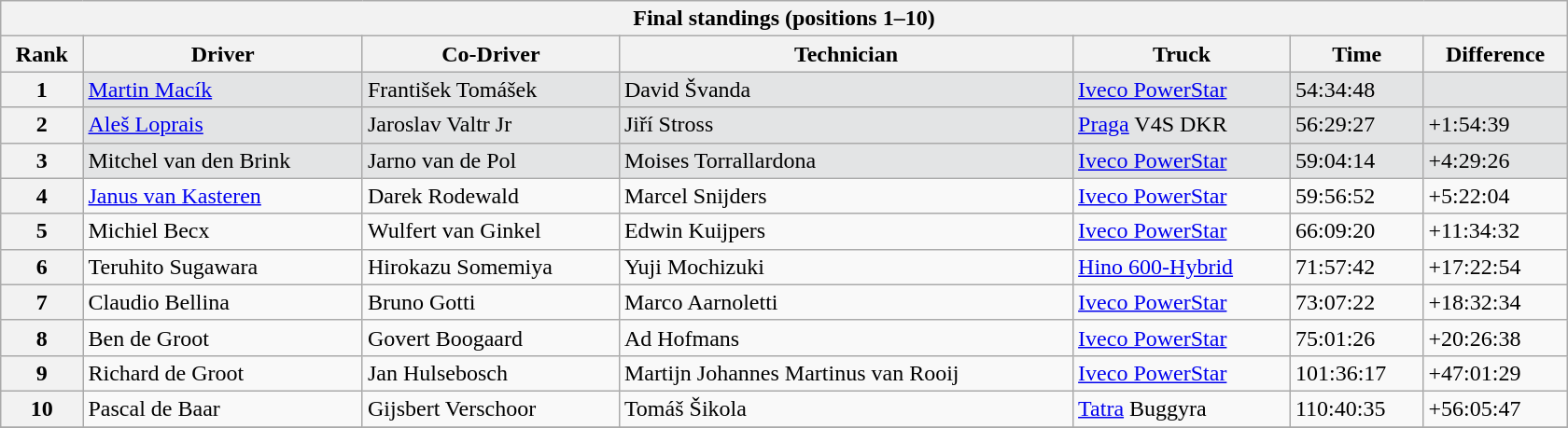<table class="wikitable" style="width:70em;margin-bottom:0;">
<tr>
<th colspan=7>Final standings (positions 1–10)</th>
</tr>
<tr>
<th>Rank</th>
<th>Driver</th>
<th>Co-Driver</th>
<th>Technician</th>
<th>Truck</th>
<th>Time</th>
<th>Difference</th>
</tr>
<tr style="background:#e3e4e5;">
<th>1</th>
<td> <a href='#'>Martin Macík</a></td>
<td> František Tomášek</td>
<td> David Švanda</td>
<td><a href='#'>Iveco PowerStar</a></td>
<td>54:34:48</td>
<td></td>
</tr>
<tr style="background:#e3e4e5;">
<th>2</th>
<td> <a href='#'>Aleš Loprais</a></td>
<td> Jaroslav Valtr Jr</td>
<td> Jiří Stross</td>
<td><a href='#'>Praga</a> V4S DKR</td>
<td>56:29:27</td>
<td>+1:54:39</td>
</tr>
<tr style="background:#e3e4e5;">
<th>3</th>
<td> Mitchel van den Brink</td>
<td> Jarno van de Pol</td>
<td> Moises Torrallardona</td>
<td><a href='#'>Iveco PowerStar</a></td>
<td>59:04:14</td>
<td>+4:29:26</td>
</tr>
<tr>
<th>4</th>
<td> <a href='#'>Janus van Kasteren</a></td>
<td> Darek Rodewald</td>
<td> Marcel Snijders</td>
<td><a href='#'>Iveco PowerStar</a></td>
<td>59:56:52</td>
<td>+5:22:04</td>
</tr>
<tr>
<th>5</th>
<td> Michiel Becx</td>
<td> Wulfert van Ginkel</td>
<td> Edwin Kuijpers</td>
<td><a href='#'>Iveco PowerStar</a></td>
<td>66:09:20</td>
<td>+11:34:32</td>
</tr>
<tr>
<th>6</th>
<td> Teruhito Sugawara</td>
<td> Hirokazu Somemiya</td>
<td> Yuji Mochizuki</td>
<td><a href='#'>Hino 600-Hybrid</a></td>
<td>71:57:42</td>
<td>+17:22:54</td>
</tr>
<tr>
<th>7</th>
<td> Claudio Bellina</td>
<td> Bruno Gotti</td>
<td> Marco Aarnoletti</td>
<td><a href='#'>Iveco PowerStar</a></td>
<td>73:07:22</td>
<td>+18:32:34</td>
</tr>
<tr>
<th>8</th>
<td> Ben de Groot</td>
<td> Govert Boogaard</td>
<td> Ad Hofmans</td>
<td><a href='#'>Iveco PowerStar</a></td>
<td>75:01:26</td>
<td>+20:26:38</td>
</tr>
<tr>
<th>9</th>
<td> Richard de Groot</td>
<td> Jan Hulsebosch</td>
<td> Martijn Johannes Martinus van Rooij</td>
<td><a href='#'>Iveco PowerStar</a></td>
<td>101:36:17</td>
<td>+47:01:29</td>
</tr>
<tr>
<th>10</th>
<td> Pascal de Baar</td>
<td> Gijsbert Verschoor</td>
<td> Tomáš Šikola</td>
<td><a href='#'>Tatra</a> Buggyra</td>
<td>110:40:35</td>
<td>+56:05:47</td>
</tr>
<tr>
</tr>
</table>
